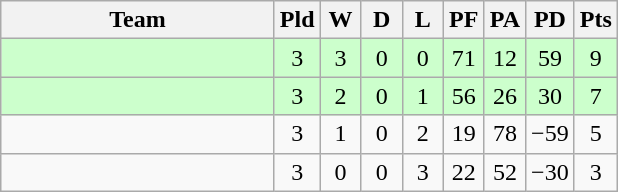<table class="wikitable" style="text-align:center;">
<tr>
<th width=175>Team</th>
<th width=20 abbr="Played">Pld</th>
<th width=20 abbr="Won">W</th>
<th width=20 abbr="Drawn">D</th>
<th width=20 abbr="Lost">L</th>
<th width=20 abbr="Points for">PF</th>
<th width=20 abbr="Points against">PA</th>
<th width=25 abbr="Points difference">PD</th>
<th width=20 abbr="Points">Pts</th>
</tr>
<tr bgcolor=ccffcc>
<td style="text-align:left;"></td>
<td>3</td>
<td>3</td>
<td>0</td>
<td>0</td>
<td>71</td>
<td>12</td>
<td>59</td>
<td>9</td>
</tr>
<tr bgcolor=ccffcc>
<td style="text-align:left;"></td>
<td>3</td>
<td>2</td>
<td>0</td>
<td>1</td>
<td>56</td>
<td>26</td>
<td>30</td>
<td>7</td>
</tr>
<tr>
<td style="text-align:left;"></td>
<td>3</td>
<td>1</td>
<td>0</td>
<td>2</td>
<td>19</td>
<td>78</td>
<td>−59</td>
<td>5</td>
</tr>
<tr>
<td style="text-align:left;"></td>
<td>3</td>
<td>0</td>
<td>0</td>
<td>3</td>
<td>22</td>
<td>52</td>
<td>−30</td>
<td>3</td>
</tr>
</table>
